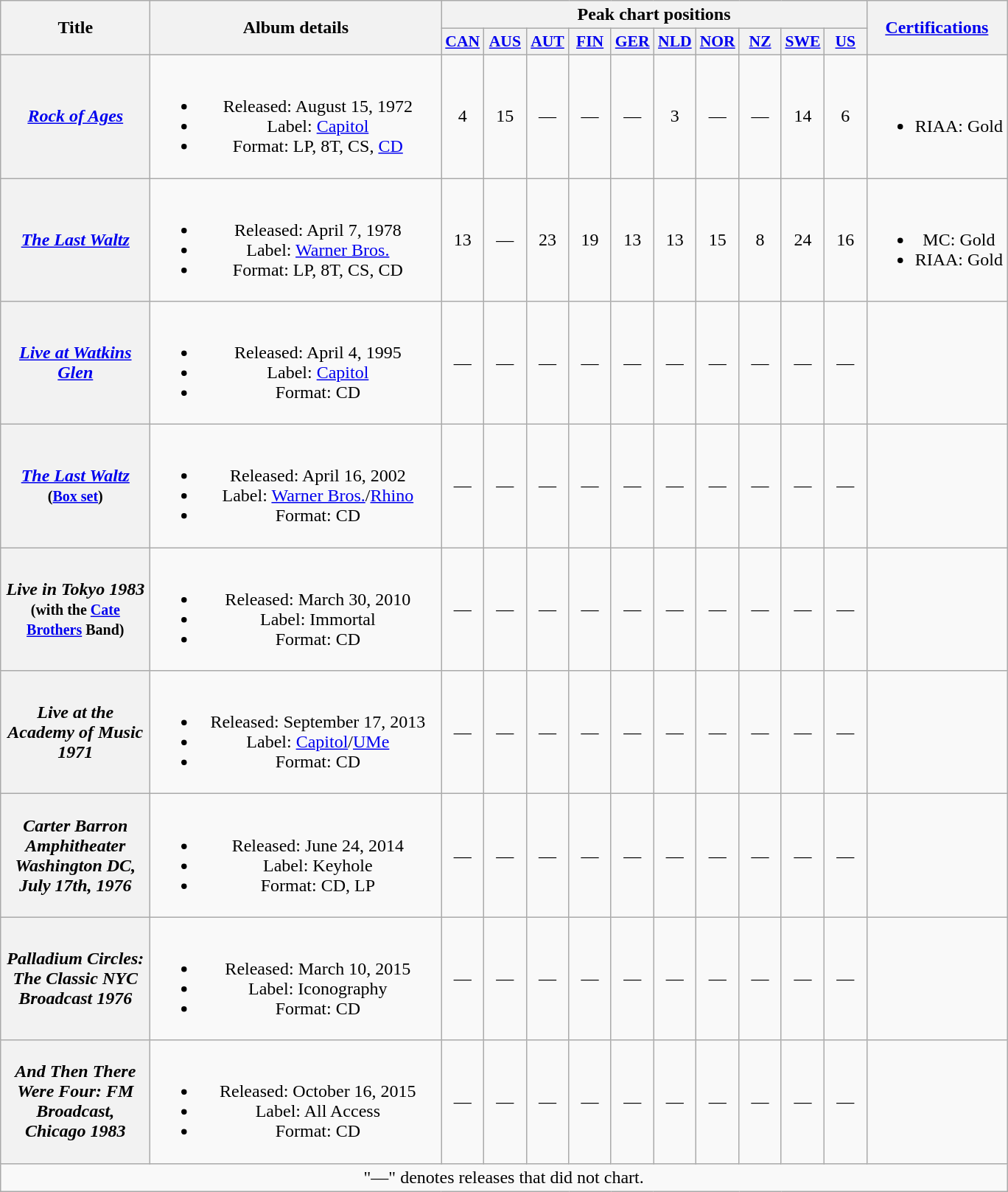<table class="wikitable plainrowheaders" style="text-align:center;">
<tr>
<th scope="col" rowspan="2" style="width:8em;">Title</th>
<th scope="col" rowspan="2" style="width:16em;">Album details</th>
<th scope="col" colspan="10">Peak chart positions</th>
<th scope="col" rowspan="2"><a href='#'>Certifications</a></th>
</tr>
<tr>
<th scope="col" style="width:2.2em;font-size:90%;"><a href='#'>CAN</a><br></th>
<th scope="col" style="width:2.2em;font-size:90%;"><a href='#'>AUS</a><br></th>
<th scope="col" style="width:2.2em;font-size:90%;"><a href='#'>AUT</a><br></th>
<th scope="col" style="width:2.2em;font-size:90%;"><a href='#'>FIN</a><br></th>
<th scope="col" style="width:2.2em;font-size:90%;"><a href='#'>GER</a><br></th>
<th scope="col" style="width:2.2em;font-size:90%;"><a href='#'>NLD</a><br></th>
<th scope="col" style="width:2.2em;font-size:90%;"><a href='#'>NOR</a><br></th>
<th scope="col" style="width:2.2em;font-size:90%;"><a href='#'>NZ</a><br></th>
<th scope="col" style="width:2.2em;font-size:90%;"><a href='#'>SWE</a><br></th>
<th scope="col" style="width:2.2em;font-size:90%;"><a href='#'>US</a><br></th>
</tr>
<tr>
<th scope="row"><em><a href='#'>Rock of Ages</a></em></th>
<td><br><ul><li>Released: August 15, 1972</li><li>Label: <a href='#'>Capitol</a></li><li>Format: LP, 8T, CS, <a href='#'>CD</a></li></ul></td>
<td>4</td>
<td>15</td>
<td>—</td>
<td>—</td>
<td>—</td>
<td>3</td>
<td>—</td>
<td>—</td>
<td>14</td>
<td>6</td>
<td><br><ul><li>RIAA: Gold</li></ul></td>
</tr>
<tr>
<th scope="row"><em><a href='#'>The Last Waltz</a></em></th>
<td><br><ul><li>Released: April 7, 1978</li><li>Label: <a href='#'>Warner Bros.</a></li><li>Format: LP, 8T, CS, CD</li></ul></td>
<td>13</td>
<td>—</td>
<td>23</td>
<td>19</td>
<td>13</td>
<td>13</td>
<td>15</td>
<td>8</td>
<td>24</td>
<td>16</td>
<td><br><ul><li>MC: Gold</li><li>RIAA: Gold</li></ul></td>
</tr>
<tr>
<th scope="row"><em><a href='#'>Live at Watkins Glen</a></em></th>
<td><br><ul><li>Released: April 4, 1995</li><li>Label: <a href='#'>Capitol</a></li><li>Format: CD</li></ul></td>
<td>—</td>
<td>—</td>
<td>—</td>
<td>—</td>
<td>—</td>
<td>—</td>
<td>—</td>
<td>—</td>
<td>—</td>
<td>—</td>
<td></td>
</tr>
<tr>
<th scope="row"><em><a href='#'>The Last Waltz</a></em><br><small>(<a href='#'>Box set</a>)</small></th>
<td><br><ul><li>Released: April 16, 2002</li><li>Label: <a href='#'>Warner Bros.</a>/<a href='#'>Rhino</a></li><li>Format: CD</li></ul></td>
<td>—</td>
<td>—</td>
<td>—</td>
<td>—</td>
<td>—</td>
<td>—</td>
<td>—</td>
<td>—</td>
<td>—</td>
<td>—</td>
<td></td>
</tr>
<tr>
<th scope="row"><em>Live in Tokyo 1983</em><br><small>(with the <a href='#'>Cate Brothers</a> Band)</small></th>
<td><br><ul><li>Released: March 30, 2010</li><li>Label: Immortal</li><li>Format: CD</li></ul></td>
<td>—</td>
<td>—</td>
<td>—</td>
<td>—</td>
<td>—</td>
<td>—</td>
<td>—</td>
<td>—</td>
<td>—</td>
<td>—</td>
<td></td>
</tr>
<tr>
<th scope="row"><em>Live at the Academy of Music 1971</em></th>
<td><br><ul><li>Released: September 17, 2013</li><li>Label: <a href='#'>Capitol</a>/<a href='#'>UMe</a></li><li>Format: CD</li></ul></td>
<td>—</td>
<td>—</td>
<td>—</td>
<td>—</td>
<td>—</td>
<td>—</td>
<td>—</td>
<td>—</td>
<td>—</td>
<td>—</td>
<td></td>
</tr>
<tr>
<th scope="row"><em>Carter Barron Amphitheater Washington DC, July 17th, 1976</em></th>
<td><br><ul><li>Released: June 24, 2014</li><li>Label: Keyhole</li><li>Format: CD, LP</li></ul></td>
<td>—</td>
<td>—</td>
<td>—</td>
<td>—</td>
<td>—</td>
<td>—</td>
<td>—</td>
<td>—</td>
<td>—</td>
<td>—</td>
<td></td>
</tr>
<tr>
<th scope="row"><em>Palladium Circles: The Classic NYC Broadcast 1976</em></th>
<td><br><ul><li>Released: March 10, 2015</li><li>Label: Iconography</li><li>Format: CD</li></ul></td>
<td>—</td>
<td>—</td>
<td>—</td>
<td>—</td>
<td>—</td>
<td>—</td>
<td>—</td>
<td>—</td>
<td>—</td>
<td>—</td>
<td></td>
</tr>
<tr>
<th scope="row"><em>And Then There Were Four: FM Broadcast, Chicago 1983</em></th>
<td><br><ul><li>Released: October 16, 2015</li><li>Label: All Access</li><li>Format: CD</li></ul></td>
<td>—</td>
<td>—</td>
<td>—</td>
<td>—</td>
<td>—</td>
<td>—</td>
<td>—</td>
<td>—</td>
<td>—</td>
<td>—</td>
<td></td>
</tr>
<tr>
<td colspan="19" fontsize="90%">"—" denotes releases that did not chart.</td>
</tr>
</table>
